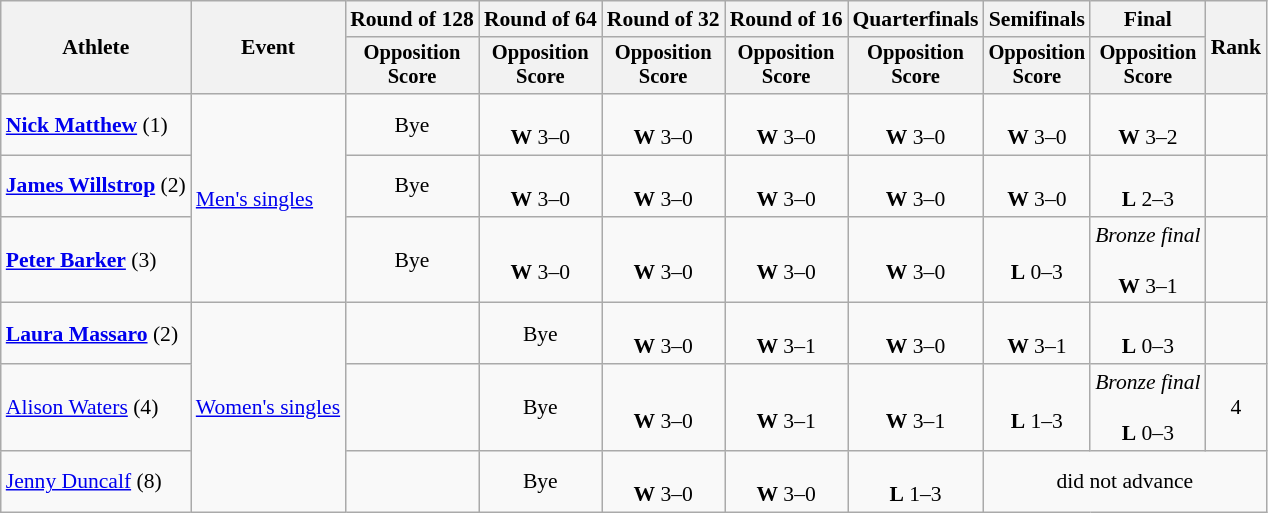<table class="wikitable" style="font-size:90%;">
<tr>
<th rowspan="2">Athlete</th>
<th rowspan="2">Event</th>
<th>Round of 128</th>
<th>Round of 64</th>
<th>Round of 32</th>
<th>Round of 16</th>
<th>Quarterfinals</th>
<th>Semifinals</th>
<th>Final</th>
<th rowspan=2>Rank</th>
</tr>
<tr style="font-size:95%">
<th>Opposition<br>Score</th>
<th>Opposition<br>Score</th>
<th>Opposition<br>Score</th>
<th>Opposition<br>Score</th>
<th>Opposition<br>Score</th>
<th>Opposition<br>Score</th>
<th>Opposition<br>Score</th>
</tr>
<tr align=center>
<td align=left><strong><a href='#'>Nick Matthew</a></strong> (1)</td>
<td style="text-align:left;" rowspan="3"><a href='#'>Men's singles</a></td>
<td>Bye</td>
<td><br><strong>W</strong> 3–0</td>
<td><br><strong>W</strong> 3–0</td>
<td><br><strong>W</strong> 3–0</td>
<td><br><strong>W</strong> 3–0</td>
<td><br><strong>W</strong> 3–0</td>
<td><br><strong>W</strong> 3–2</td>
<td></td>
</tr>
<tr align=center>
<td align=left><strong><a href='#'>James Willstrop</a></strong> (2)</td>
<td>Bye</td>
<td><br><strong>W</strong> 3–0</td>
<td><br><strong>W</strong> 3–0</td>
<td><br><strong>W</strong> 3–0</td>
<td><br><strong>W</strong> 3–0</td>
<td><br><strong>W</strong> 3–0</td>
<td><br><strong>L</strong> 2–3</td>
<td></td>
</tr>
<tr align=center>
<td align=left><strong><a href='#'>Peter Barker</a></strong> (3)</td>
<td>Bye</td>
<td><br><strong>W</strong> 3–0</td>
<td><br><strong>W</strong> 3–0</td>
<td><br><strong>W</strong> 3–0</td>
<td><br><strong>W</strong> 3–0</td>
<td><br><strong>L</strong> 0–3</td>
<td><em>Bronze final</em><br><br><strong>W</strong> 3–1</td>
<td></td>
</tr>
<tr align=center>
<td align=left><strong><a href='#'>Laura Massaro</a></strong> (2)</td>
<td style="text-align:left;" rowspan="3"><a href='#'>Women's singles</a></td>
<td></td>
<td>Bye</td>
<td><br><strong>W</strong> 3–0</td>
<td><br><strong>W</strong> 3–1</td>
<td><br><strong>W</strong> 3–0</td>
<td><br><strong>W</strong> 3–1</td>
<td><br><strong>L</strong> 0–3</td>
<td></td>
</tr>
<tr align=center>
<td align=left><a href='#'>Alison Waters</a> (4)</td>
<td></td>
<td>Bye</td>
<td><br><strong>W</strong> 3–0</td>
<td><br><strong>W</strong> 3–1</td>
<td><br><strong>W</strong> 3–1</td>
<td><br><strong>L</strong> 1–3</td>
<td><em>Bronze final</em><br><br><strong>L</strong> 0–3</td>
<td>4</td>
</tr>
<tr align=center>
<td align=left><a href='#'>Jenny Duncalf</a> (8)</td>
<td></td>
<td>Bye</td>
<td><br><strong>W</strong> 3–0</td>
<td><br><strong>W</strong> 3–0</td>
<td><br><strong>L</strong> 1–3</td>
<td colspan=3>did not advance</td>
</tr>
</table>
